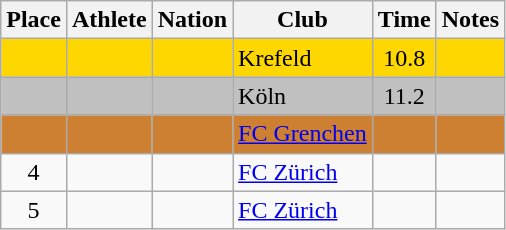<table class="wikitable sortable">
<tr>
<th>Place</th>
<th>Athlete</th>
<th>Nation</th>
<th>Club</th>
<th>Time</th>
<th>Notes</th>
</tr>
<tr style="background:gold;">
<td align=center></td>
<td></td>
<td></td>
<td>Krefeld</td>
<td align=center>10.8 </td>
<td></td>
</tr>
<tr style="background:silver;">
<td align=center></td>
<td></td>
<td></td>
<td>Köln</td>
<td align=center>11.2</td>
<td></td>
</tr>
<tr style="background:#CD7F32;">
<td align=center></td>
<td></td>
<td></td>
<td><a href='#'>FC Grenchen</a></td>
<td></td>
<td></td>
</tr>
<tr>
<td align=center>4</td>
<td></td>
<td></td>
<td><a href='#'>FC Zürich</a></td>
<td></td>
<td></td>
</tr>
<tr>
<td align=center>5</td>
<td></td>
<td></td>
<td><a href='#'>FC Zürich</a></td>
<td></td>
<td></td>
</tr>
</table>
